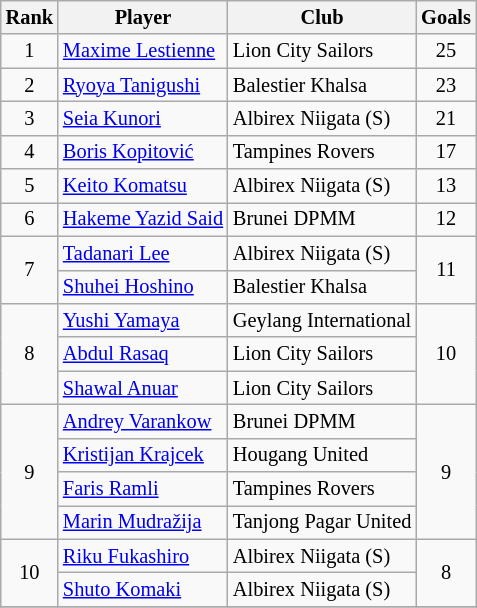<table class="wikitable plainrowheaders sortable" style="font-size:85%">
<tr>
<th>Rank</th>
<th>Player</th>
<th>Club</th>
<th>Goals</th>
</tr>
<tr>
<td align="center" rowspan="1">1</td>
<td> <a href='#'>Maxime Lestienne</a></td>
<td>Lion City Sailors</td>
<td align="center" rowspan="1">25</td>
</tr>
<tr>
<td align="center" rowspan="1">2</td>
<td> <a href='#'>Ryoya Tanigushi</a></td>
<td>Balestier Khalsa</td>
<td align="center" rowspan="1">23</td>
</tr>
<tr>
<td align="center" rowspan="1">3</td>
<td> <a href='#'>Seia Kunori</a></td>
<td>Albirex Niigata (S)</td>
<td align="center" rowspan="1">21</td>
</tr>
<tr>
<td align="center" rowspan="1">4</td>
<td> <a href='#'>Boris Kopitović</a></td>
<td>Tampines Rovers</td>
<td align="center" rowspan="1">17</td>
</tr>
<tr>
<td align="center" rowspan="1">5</td>
<td> <a href='#'>Keito Komatsu</a></td>
<td>Albirex Niigata (S)</td>
<td align="center" rowspan="1">13</td>
</tr>
<tr>
<td align="center" rowspan="1">6</td>
<td> <a href='#'>Hakeme Yazid Said</a></td>
<td>Brunei DPMM</td>
<td align="center" rowspan="1">12</td>
</tr>
<tr>
<td align="center" rowspan="2">7</td>
<td> <a href='#'>Tadanari Lee</a></td>
<td>Albirex Niigata (S)</td>
<td align="center" rowspan="2">11</td>
</tr>
<tr>
<td> <a href='#'>Shuhei Hoshino</a></td>
<td>Balestier Khalsa</td>
</tr>
<tr>
<td align="center" rowspan="3">8</td>
<td> <a href='#'>Yushi Yamaya</a></td>
<td>Geylang International</td>
<td align="center" rowspan="3">10</td>
</tr>
<tr>
<td> <a href='#'>Abdul Rasaq</a></td>
<td>Lion City Sailors</td>
</tr>
<tr>
<td> <a href='#'>Shawal Anuar</a></td>
<td>Lion City Sailors</td>
</tr>
<tr>
<td align="center" rowspan="4">9</td>
<td> <a href='#'>Andrey Varankow</a></td>
<td>Brunei DPMM</td>
<td align="center" rowspan="4">9</td>
</tr>
<tr>
<td> <a href='#'>Kristijan Krajcek</a></td>
<td>Hougang United</td>
</tr>
<tr>
<td> <a href='#'>Faris Ramli</a></td>
<td>Tampines Rovers</td>
</tr>
<tr>
<td> <a href='#'>Marin Mudražija</a></td>
<td>Tanjong Pagar United</td>
</tr>
<tr>
<td align="center" rowspan="2">10</td>
<td> <a href='#'>Riku Fukashiro</a></td>
<td>Albirex Niigata (S)</td>
<td align="center" rowspan="2">8</td>
</tr>
<tr>
<td> <a href='#'>Shuto Komaki</a></td>
<td>Albirex Niigata (S)</td>
</tr>
<tr>
</tr>
</table>
